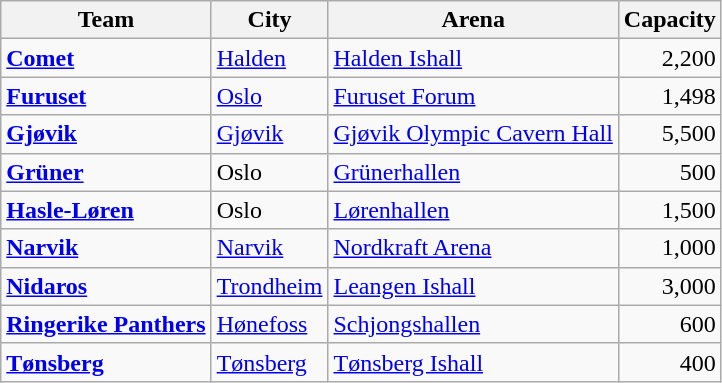<table class="wikitable sortable">
<tr>
<th>Team</th>
<th>City</th>
<th>Arena</th>
<th>Capacity</th>
</tr>
<tr>
<td><strong><a href='#'>Comet</a></strong></td>
<td><a href='#'>Halden</a></td>
<td><a href='#'>Halden Ishall</a></td>
<td align="right">2,200</td>
</tr>
<tr>
<td><strong><a href='#'>Furuset</a></strong></td>
<td><a href='#'>Oslo</a></td>
<td><a href='#'>Furuset Forum</a></td>
<td align="right">1,498</td>
</tr>
<tr>
<td><strong><a href='#'>Gjøvik</a></strong></td>
<td><a href='#'>Gjøvik</a></td>
<td><a href='#'>Gjøvik Olympic Cavern Hall</a></td>
<td align="right">5,500</td>
</tr>
<tr>
<td><strong><a href='#'>Grüner</a></strong></td>
<td>Oslo</td>
<td><a href='#'>Grünerhallen</a></td>
<td align="right">500</td>
</tr>
<tr>
<td><strong><a href='#'>Hasle-Løren</a></strong></td>
<td>Oslo</td>
<td><a href='#'>Lørenhallen</a></td>
<td align="right">1,500</td>
</tr>
<tr>
<td><strong><a href='#'>Narvik</a></strong></td>
<td><a href='#'>Narvik</a></td>
<td><a href='#'>Nordkraft Arena</a></td>
<td align="right">1,000</td>
</tr>
<tr>
<td><strong><a href='#'>Nidaros</a></strong></td>
<td><a href='#'>Trondheim</a></td>
<td><a href='#'>Leangen Ishall</a></td>
<td align="right">3,000</td>
</tr>
<tr>
<td><strong><a href='#'>Ringerike Panthers</a></strong></td>
<td><a href='#'>Hønefoss</a></td>
<td><a href='#'>Schjongshallen</a></td>
<td align="right">600</td>
</tr>
<tr>
<td><strong><a href='#'>Tønsberg</a></strong></td>
<td><a href='#'>Tønsberg</a></td>
<td><a href='#'>Tønsberg Ishall</a></td>
<td align="right">400</td>
</tr>
</table>
